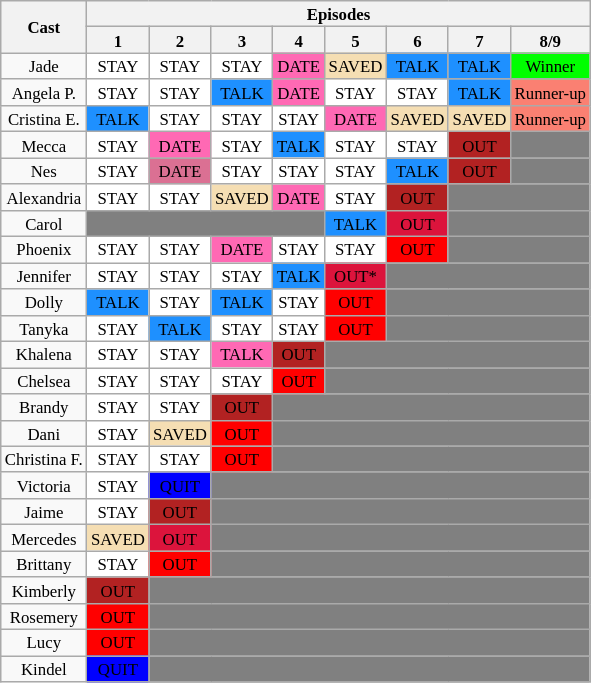<table class="wikitable" style="font-size:11.2px;">
<tr>
<th colspan="1" rowspan="2">Cast</th>
<th colspan="16">Episodes</th>
</tr>
<tr>
<th>1</th>
<th>2</th>
<th>3</th>
<th>4</th>
<th>5</th>
<th>6</th>
<th>7</th>
<th>8/9</th>
</tr>
<tr>
<td style="text-align:center;">Jade</td>
<td style="text-align:center;background-color:white;"><span>STAY</span></td>
<td style="text-align:center;background-color:white;">STAY</td>
<td style="text-align:center;background-color:white;">STAY</td>
<td style="text-align:center;background-color:hotpink;">DATE</td>
<td style="text-align:center;background-color:wheat;">SAVED</td>
<td style="text-align:center;background-color:dodgerblue;">TALK</td>
<td style="text-align:center;background-color:dodgerblue;">TALK</td>
<td style="text-align:center;background-color:lime;">Winner</td>
</tr>
<tr>
<td style="text-align:center;">Angela P.</td>
<td style="text-align:center;background-color:white;"><span>STAY</span></td>
<td style="text-align:center;background-color:white;">STAY</td>
<td style="text-align:center;background-color:dodgerblue;">TALK</td>
<td style="text-align:center;background-color:hotpink;">DATE</td>
<td style="text-align:center;background-color:white;">STAY</td>
<td style="text-align:center;background-color:white;">STAY</td>
<td style="text-align:center;background-color:dodgerblue;">TALK</td>
<td style="text-align:center;background-color:salmon;">Runner-up</td>
</tr>
<tr>
<td style="text-align:center;">Cristina E.</td>
<td style="text-align:center;background-color:dodgerblue;">TALK</td>
<td style="text-align:center;background-color:white;">STAY</td>
<td style="text-align:center;background-color:white;">STAY</td>
<td style="text-align:center;background-color:white;">STAY</td>
<td style="text-align:center;background-color:hotpink;">DATE</td>
<td style="text-align:center;background-color:wheat;">SAVED</td>
<td style="text-align:center;background-color:wheat;">SAVED</td>
<td style="text-align:center;background-color:salmon;">Runner-up</td>
</tr>
<tr>
<td style="text-align:center;">Mecca</td>
<td style="text-align:center;background-color:white;"><span>STAY</span></td>
<td style="text-align:center;background-color:hotpink;">DATE</td>
<td style="text-align:center;background-color:white;">STAY</td>
<td style="text-align:center;background-color:dodgerblue;">TALK</td>
<td style="text-align:center;background-color:white;">STAY</td>
<td style="text-align:center;background-color:white;">STAY</td>
<td style="text-align:center;background-color:firebrick;">OUT</td>
<td style="text-align:center;background-color:grey;"></td>
</tr>
<tr>
<td style="text-align:center;">Nes</td>
<td style="text-align:center;background-color:white;"><span>STAY</span></td>
<td style="text-align:center;background-color:palevioletred;">DATE</td>
<td style="text-align:center;background-color:white;">STAY</td>
<td style="text-align:center;background-color:white;">STAY</td>
<td style="text-align:center;background-color:white;">STAY</td>
<td style="text-align:center;background-color:dodgerblue;">TALK</td>
<td style="text-align:center;background-color:firebrick;">OUT</td>
<td style="text-align:center;background-color:grey;"></td>
</tr>
<tr>
<td style="text-align:center;">Alexandria</td>
<td style="text-align:center;background-color:white;"><span>STAY</span></td>
<td style="text-align:center;background-color:white;">STAY</td>
<td style="text-align:center;background-color:wheat;">SAVED</td>
<td style="text-align:center;background-color:hotpink;">DATE</td>
<td style="text-align:center;background-color:white;">STAY</td>
<td style="text-align:center;background-color:firebrick;">OUT</td>
<td colspan="2" rowspan="1" style="text-align:center;background-color:grey;"></td>
</tr>
<tr>
<td style="text-align:center;">Carol</td>
<td colspan="4" style="text-align:center;background-color:grey;"></td>
<td style="text-align:center;background-color:dodgerblue;">TALK</td>
<td style="text-align:center;background-color:crimson;">OUT</td>
<td colspan="2" rowspan="1" style="text-align:center;background-color:grey;"></td>
</tr>
<tr>
<td style="text-align:center;">Phoenix</td>
<td style="text-align:center;background-color:white;"><span>STAY</span></td>
<td style="text-align:center;background-color:white;">STAY</td>
<td style="text-align:center;background-color:hotpink;">DATE</td>
<td style="text-align:center;background-color:white;">STAY</td>
<td style="text-align:center;background-color:white;">STAY</td>
<td style="text-align:center;background-color:red;">OUT</td>
<td colspan="2" rowspan="1" style="text-align:center;background-color:grey;"></td>
</tr>
<tr>
<td style="text-align:center;">Jennifer</td>
<td style="text-align:center;background-color:white;">STAY</td>
<td style="text-align:center;background-color:white;">STAY</td>
<td style="text-align:center;background-color:white;">STAY</td>
<td style="text-align:center;background-color:dodgerblue;">TALK</td>
<td style="text-align:center;background-color:crimson;">OUT*</td>
<td colspan="3" style="text-align:center;background-color:grey;"></td>
</tr>
<tr>
<td style="text-align:center;">Dolly</td>
<td style="text-align:center;background-color:dodgerblue;">TALK</td>
<td style="text-align:center;background-color:white;">STAY</td>
<td style="text-align:center;background-color:dodgerblue;">TALK</td>
<td style="text-align:center;background-color:white;">STAY</td>
<td style="text-align:center;background-color:red;">OUT</td>
<td colspan="3" style="text-align:center;background-color:grey;"></td>
</tr>
<tr>
<td style="text-align:center;">Tanyka</td>
<td style="text-align:center;background-color:white;"><span>STAY</span></td>
<td style="text-align:center;background-color:dodgerblue;">TALK</td>
<td style="text-align:center;background-color:white;">STAY</td>
<td style="text-align:center;background-color:white;">STAY</td>
<td style="text-align:center;background-color:red;">OUT</td>
<td colspan="3" style="text-align:center;background-color:grey;"></td>
</tr>
<tr>
<td style="text-align:center;">Khalena</td>
<td style="text-align:center;background-color:white;"><span>STAY</span></td>
<td style="text-align:center;background-color:white;">STAY</td>
<td style="text-align:center;background-color:hotpink;">TALK</td>
<td style="text-align:center;background-color:firebrick;">OUT</td>
<td colspan="5" style="text-align:center;background-color:grey;"></td>
</tr>
<tr>
<td style="text-align:center;">Chelsea</td>
<td style="text-align:center;background-color:white;"><span>STAY</span></td>
<td style="text-align:center;background-color:white;">STAY</td>
<td style="text-align:center;background-color:white;">STAY</td>
<td style="text-align:center;background-color:red;">OUT</td>
<td colspan="5" style="text-align:center;background-color:grey;"></td>
</tr>
<tr>
<td style="text-align:center;">Brandy</td>
<td style="text-align:center;background-color:white;"><span>STAY</span></td>
<td style="text-align:center;background-color:white;">STAY</td>
<td style="text-align:center;background-color:firebrick;">OUT</td>
<td colspan="6" style="text-align:center;background-color:grey;"></td>
</tr>
<tr>
<td style="text-align:center;">Dani</td>
<td style="text-align:center;background-color:white;">STAY</td>
<td style="text-align:center;background-color:wheat;">SAVED</td>
<td style="text-align:center;background-color:red;">OUT</td>
<td colspan="6" style="text-align:center;background-color:grey;"></td>
</tr>
<tr>
<td style="text-align:center;">Christina F.</td>
<td style="text-align:center;background-color:white;"><span>STAY</span></td>
<td style="text-align:center;background-color:white;">STAY</td>
<td style="text-align:center;background-color:red;">OUT</td>
<td colspan="6" style="text-align:center;background-color:grey;"></td>
</tr>
<tr>
<td style="text-align:center;">Victoria</td>
<td style="text-align:center;background-color:white;">STAY</td>
<td style="text-align:center;background-color:blue;">QUIT</td>
<td colspan="6" style="text-align:center;background-color:grey;"></td>
</tr>
<tr>
<td style="text-align:center;">Jaime</td>
<td style="text-align:center;background-color:white;">STAY</td>
<td style="text-align:center;background-color:firebrick;">OUT</td>
<td colspan="6" style="text-align:center;background-color:grey;"></td>
</tr>
<tr>
<td style="text-align:center;">Mercedes</td>
<td style="text-align:center;background-color:wheat;"><span>SAVED</span></td>
<td style="text-align:center;background-color:crimson;">OUT</td>
<td colspan="6" style="text-align:center;background-color:grey;"></td>
</tr>
<tr>
<td style="text-align:center;">Brittany</td>
<td style="text-align:center;background-color:white;">STAY</td>
<td style="text-align:center;background-color:red;">OUT</td>
<td colspan="6" style="text-align:center;background-color:grey;"></td>
</tr>
<tr>
<td style="text-align:center;">Kimberly</td>
<td style="text-align:center;background-color:firebrick;">OUT</td>
<td colspan="7" style="text-align:center;background-color:grey;"></td>
</tr>
<tr>
<td style="text-align:center;">Rosemery</td>
<td style="text-align:center;background-color:red;">OUT</td>
<td colspan="7" style="text-align:center;background-color:grey;"></td>
</tr>
<tr>
<td style="text-align:center;">Lucy</td>
<td style="text-align:center;background-color:red;">OUT</td>
<td colspan="7" style="text-align:center;background-color:grey;"></td>
</tr>
<tr>
<td style="text-align:center;">Kindel</td>
<td style="text-align:center;background-color:blue;">QUIT</td>
<td colspan="7" style="text-align:center;background-color:grey;"></td>
</tr>
</table>
